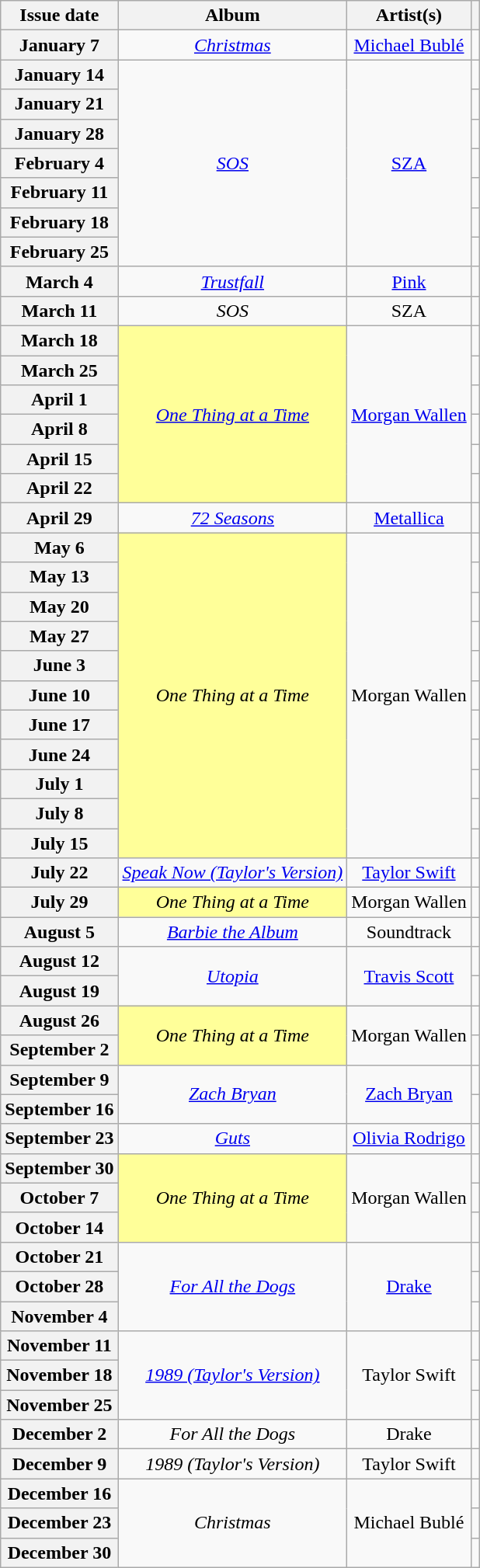<table class="wikitable plainrowheaders" style="text-align: center;">
<tr>
<th scope="col">Issue date</th>
<th scope="col">Album</th>
<th scope="col">Artist(s)</th>
<th scope="col"></th>
</tr>
<tr>
<th scope="row">January 7</th>
<td><em><a href='#'>Christmas</a></em></td>
<td><a href='#'>Michael Bublé</a></td>
<td></td>
</tr>
<tr>
<th scope="row">January 14</th>
<td rowspan="7"><em><a href='#'>SOS</a></em></td>
<td rowspan="7"><a href='#'>SZA</a></td>
<td></td>
</tr>
<tr>
<th scope="row">January 21</th>
<td></td>
</tr>
<tr>
<th scope="row">January 28</th>
<td></td>
</tr>
<tr>
<th scope="row">February 4</th>
<td></td>
</tr>
<tr>
<th scope="row">February 11</th>
<td></td>
</tr>
<tr>
<th scope="row">February 18</th>
<td></td>
</tr>
<tr>
<th scope="row">February 25</th>
<td></td>
</tr>
<tr>
<th scope="row">March 4</th>
<td><em><a href='#'>Trustfall</a></em></td>
<td><a href='#'>Pink</a></td>
<td></td>
</tr>
<tr>
<th scope="row">March 11</th>
<td><em>SOS</em></td>
<td>SZA</td>
<td></td>
</tr>
<tr>
<th scope="row">March 18</th>
<td style="background-color:#FFFF99" rowspan="6"><em><a href='#'>One Thing at a Time</a></em> </td>
<td rowspan="6"><a href='#'>Morgan Wallen</a></td>
<td></td>
</tr>
<tr>
<th scope="row">March 25</th>
<td></td>
</tr>
<tr>
<th scope="row">April 1</th>
<td></td>
</tr>
<tr>
<th scope="row">April 8</th>
<td></td>
</tr>
<tr>
<th scope="row">April 15</th>
<td></td>
</tr>
<tr>
<th scope="row">April 22</th>
<td></td>
</tr>
<tr>
<th scope="row">April 29</th>
<td><em><a href='#'>72 Seasons</a></em></td>
<td><a href='#'>Metallica</a></td>
<td></td>
</tr>
<tr>
<th scope="row">May 6</th>
<td style="background-color:#FFFF99" rowspan="11"><em>One Thing at a Time</em> </td>
<td rowspan="11">Morgan Wallen</td>
<td></td>
</tr>
<tr>
<th scope="row">May 13</th>
<td></td>
</tr>
<tr>
<th scope="row">May 20</th>
<td></td>
</tr>
<tr>
<th scope="row">May 27</th>
<td></td>
</tr>
<tr>
<th scope="row">June 3</th>
<td></td>
</tr>
<tr>
<th scope="row">June 10</th>
<td></td>
</tr>
<tr>
<th scope="row">June 17</th>
<td></td>
</tr>
<tr>
<th scope="row">June 24</th>
<td></td>
</tr>
<tr>
<th scope="row">July 1</th>
<td></td>
</tr>
<tr>
<th scope="row">July 8</th>
<td></td>
</tr>
<tr>
<th scope="row">July 15</th>
<td></td>
</tr>
<tr>
<th scope="row">July 22</th>
<td><em><a href='#'>Speak Now (Taylor's Version)</a></em></td>
<td><a href='#'>Taylor Swift</a></td>
<td></td>
</tr>
<tr>
<th scope="row">July 29</th>
<td style="background-color:#FFFF99"><em>One Thing at a Time</em> </td>
<td>Morgan Wallen</td>
<td></td>
</tr>
<tr>
<th scope="row">August 5</th>
<td><em><a href='#'>Barbie the Album</a></em></td>
<td>Soundtrack</td>
<td></td>
</tr>
<tr>
<th scope="row">August 12</th>
<td rowspan="2"><em><a href='#'>Utopia</a></em></td>
<td rowspan="2"><a href='#'>Travis Scott</a></td>
<td></td>
</tr>
<tr>
<th scope="row">August 19</th>
<td></td>
</tr>
<tr>
<th scope="row">August 26</th>
<td style="background-color:#FFFF99" rowspan="2"><em>One Thing at a Time</em> </td>
<td rowspan="2">Morgan Wallen</td>
<td></td>
</tr>
<tr>
<th scope="row">September 2</th>
<td></td>
</tr>
<tr>
<th scope="row">September 9</th>
<td rowspan="2"><em><a href='#'>Zach Bryan</a></em></td>
<td rowspan="2"><a href='#'>Zach Bryan</a></td>
<td></td>
</tr>
<tr>
<th scope="row">September 16</th>
<td></td>
</tr>
<tr>
<th scope="row">September 23</th>
<td><em><a href='#'>Guts</a></em></td>
<td><a href='#'>Olivia Rodrigo</a></td>
<td></td>
</tr>
<tr>
<th scope="row">September 30</th>
<td style="background-color:#FFFF99" rowspan="3"><em>One Thing at a Time</em> </td>
<td rowspan="3">Morgan Wallen</td>
<td></td>
</tr>
<tr>
<th scope="row">October 7</th>
<td></td>
</tr>
<tr>
<th scope="row">October 14</th>
<td></td>
</tr>
<tr>
<th scope="row">October 21</th>
<td rowspan="3"><em><a href='#'>For All the Dogs</a></em></td>
<td rowspan="3"><a href='#'>Drake</a></td>
<td></td>
</tr>
<tr>
<th scope="row">October 28</th>
<td></td>
</tr>
<tr>
<th scope="row">November 4</th>
<td></td>
</tr>
<tr>
<th scope="row">November 11</th>
<td rowspan="3"><em><a href='#'>1989 (Taylor's Version)</a></em></td>
<td rowspan="3">Taylor Swift</td>
<td></td>
</tr>
<tr>
<th scope="row">November 18</th>
<td></td>
</tr>
<tr>
<th scope="row">November 25</th>
<td></td>
</tr>
<tr>
<th scope="row">December 2</th>
<td><em>For All the Dogs</em></td>
<td>Drake</td>
<td></td>
</tr>
<tr>
<th scope="row">December 9</th>
<td><em>1989 (Taylor's Version)</em></td>
<td>Taylor Swift</td>
<td></td>
</tr>
<tr>
<th scope="row">December 16</th>
<td rowspan="3"><em>Christmas</em></td>
<td rowspan="3">Michael Bublé</td>
<td></td>
</tr>
<tr>
<th scope="row">December 23</th>
<td></td>
</tr>
<tr>
<th scope="row">December 30</th>
<td></td>
</tr>
</table>
